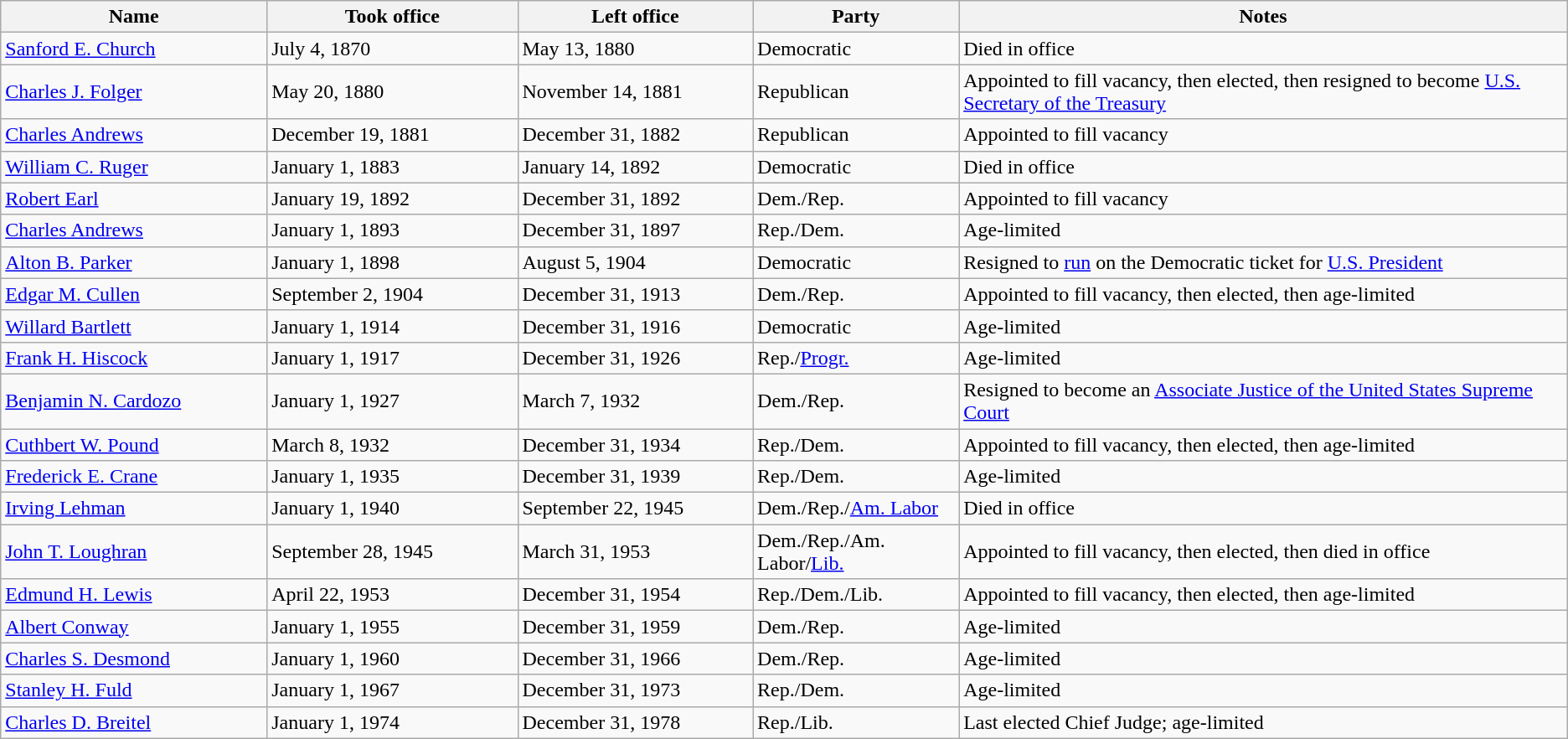<table class="wikitable sortable">
<tr>
<th width="17%">Name</th>
<th width="16%">Took office</th>
<th width="15%">Left office</th>
<th>Party</th>
<th>Notes</th>
</tr>
<tr>
<td><a href='#'>Sanford E. Church</a></td>
<td>July 4, 1870</td>
<td>May 13, 1880</td>
<td>Democratic</td>
<td>Died in office</td>
</tr>
<tr>
<td><a href='#'>Charles J. Folger</a></td>
<td>May 20, 1880</td>
<td>November 14, 1881</td>
<td>Republican</td>
<td>Appointed to fill vacancy, then elected, then resigned to become <a href='#'>U.S. Secretary of the Treasury</a></td>
</tr>
<tr>
<td><a href='#'>Charles Andrews</a></td>
<td>December 19, 1881</td>
<td>December 31, 1882</td>
<td>Republican</td>
<td>Appointed to fill vacancy</td>
</tr>
<tr>
<td><a href='#'>William C. Ruger</a></td>
<td>January 1, 1883</td>
<td>January 14, 1892</td>
<td>Democratic</td>
<td>Died in office</td>
</tr>
<tr>
<td><a href='#'>Robert Earl</a></td>
<td>January 19, 1892</td>
<td>December 31, 1892</td>
<td>Dem./Rep.</td>
<td>Appointed to fill vacancy</td>
</tr>
<tr>
<td><a href='#'>Charles Andrews</a></td>
<td>January 1, 1893</td>
<td>December 31, 1897</td>
<td>Rep./Dem.</td>
<td>Age-limited</td>
</tr>
<tr>
<td><a href='#'>Alton B. Parker</a></td>
<td>January 1, 1898</td>
<td>August 5, 1904</td>
<td>Democratic</td>
<td>Resigned to <a href='#'>run</a> on the Democratic ticket for <a href='#'>U.S. President</a></td>
</tr>
<tr>
<td><a href='#'>Edgar M. Cullen</a></td>
<td>September 2, 1904</td>
<td>December 31, 1913</td>
<td>Dem./Rep.</td>
<td>Appointed to fill vacancy, then elected, then age-limited</td>
</tr>
<tr>
<td><a href='#'>Willard Bartlett</a></td>
<td>January 1, 1914</td>
<td>December 31, 1916</td>
<td>Democratic</td>
<td>Age-limited</td>
</tr>
<tr>
<td><a href='#'>Frank H. Hiscock</a></td>
<td>January 1, 1917</td>
<td>December 31, 1926</td>
<td>Rep./<a href='#'>Progr.</a></td>
<td>Age-limited</td>
</tr>
<tr>
<td><a href='#'>Benjamin N. Cardozo</a></td>
<td>January 1, 1927</td>
<td>March 7, 1932</td>
<td>Dem./Rep.</td>
<td>Resigned to become an <a href='#'>Associate Justice of the United States Supreme Court</a></td>
</tr>
<tr>
<td><a href='#'>Cuthbert W. Pound</a></td>
<td>March 8, 1932</td>
<td>December 31, 1934</td>
<td>Rep./Dem.</td>
<td>Appointed to fill vacancy, then elected, then age-limited</td>
</tr>
<tr>
<td><a href='#'>Frederick E. Crane</a></td>
<td>January 1, 1935</td>
<td>December 31, 1939</td>
<td>Rep./Dem.</td>
<td>Age-limited</td>
</tr>
<tr>
<td><a href='#'>Irving Lehman</a></td>
<td>January 1, 1940</td>
<td>September 22, 1945</td>
<td>Dem./Rep./<a href='#'>Am. Labor</a></td>
<td>Died in office</td>
</tr>
<tr>
<td><a href='#'>John T. Loughran</a></td>
<td>September 28, 1945</td>
<td>March 31, 1953</td>
<td>Dem./Rep./Am. Labor/<a href='#'>Lib.</a></td>
<td>Appointed to fill vacancy, then elected, then died in office</td>
</tr>
<tr>
<td><a href='#'>Edmund H. Lewis</a></td>
<td>April 22, 1953</td>
<td>December 31, 1954</td>
<td>Rep./Dem./Lib.</td>
<td>Appointed to fill vacancy, then elected, then age-limited</td>
</tr>
<tr>
<td><a href='#'>Albert Conway</a></td>
<td>January 1, 1955</td>
<td>December 31, 1959</td>
<td>Dem./Rep.</td>
<td>Age-limited</td>
</tr>
<tr>
<td><a href='#'>Charles S. Desmond</a></td>
<td>January 1, 1960</td>
<td>December 31, 1966</td>
<td>Dem./Rep.</td>
<td>Age-limited</td>
</tr>
<tr>
<td><a href='#'>Stanley H. Fuld</a></td>
<td>January 1, 1967</td>
<td>December 31, 1973</td>
<td>Rep./Dem.</td>
<td>Age-limited</td>
</tr>
<tr>
<td><a href='#'>Charles D. Breitel</a></td>
<td>January 1, 1974</td>
<td>December 31, 1978</td>
<td>Rep./Lib.</td>
<td>Last elected Chief Judge; age-limited</td>
</tr>
</table>
